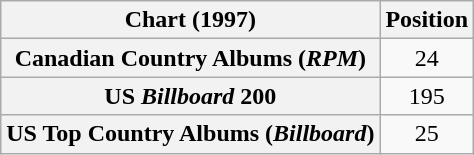<table class="wikitable sortable plainrowheaders" style="text-align:center;">
<tr>
<th scope="col">Chart (1997)</th>
<th scope="col">Position</th>
</tr>
<tr>
<th scope="row">Canadian Country Albums (<em>RPM</em>)</th>
<td>24</td>
</tr>
<tr>
<th scope="row">US <em>Billboard</em> 200</th>
<td>195</td>
</tr>
<tr>
<th scope="row">US Top Country Albums (<em>Billboard</em>)</th>
<td>25</td>
</tr>
</table>
